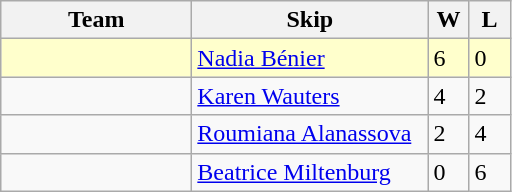<table class="wikitable">
<tr>
<th width="120">Team</th>
<th width="150">Skip</th>
<th width="20">W</th>
<th width="20">L</th>
</tr>
<tr bgcolor="#ffffcc">
<td></td>
<td><a href='#'>Nadia Bénier</a></td>
<td>6</td>
<td>0</td>
</tr>
<tr>
<td></td>
<td><a href='#'>Karen Wauters</a></td>
<td>4</td>
<td>2</td>
</tr>
<tr>
<td></td>
<td><a href='#'>Roumiana Alanassova</a></td>
<td>2</td>
<td>4</td>
</tr>
<tr>
<td></td>
<td><a href='#'>Beatrice Miltenburg</a></td>
<td>0</td>
<td>6</td>
</tr>
</table>
